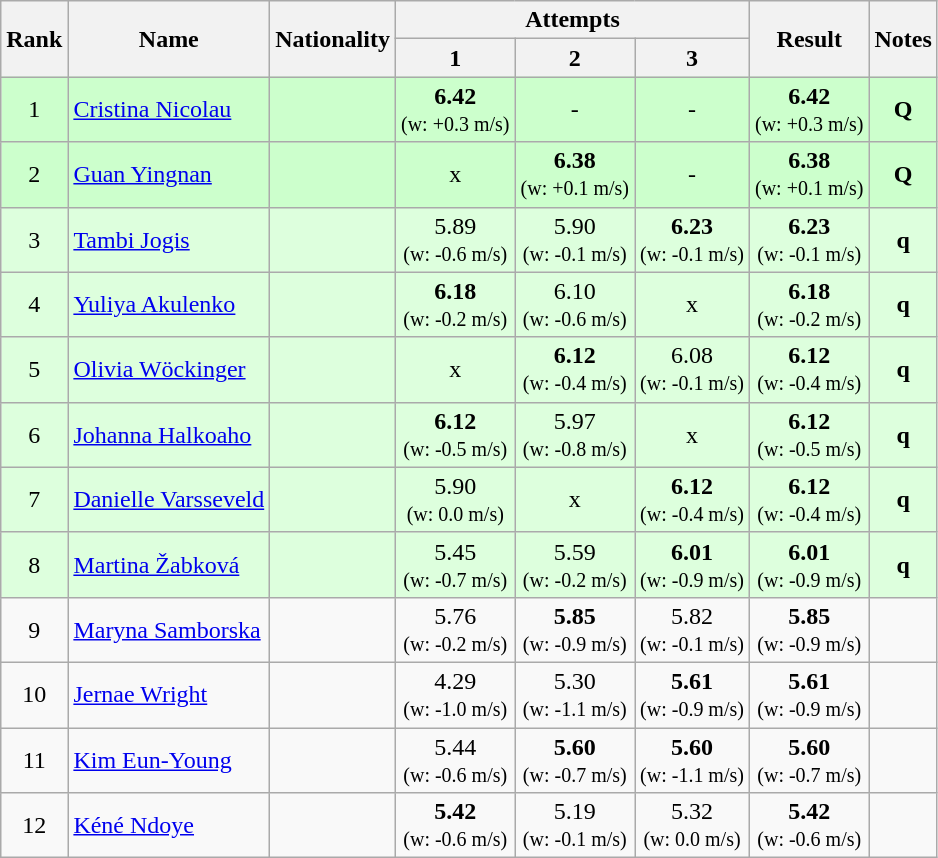<table class="wikitable sortable" style="text-align:center">
<tr>
<th rowspan=2>Rank</th>
<th rowspan=2>Name</th>
<th rowspan=2>Nationality</th>
<th colspan=3>Attempts</th>
<th rowspan=2>Result</th>
<th rowspan=2>Notes</th>
</tr>
<tr>
<th>1</th>
<th>2</th>
<th>3</th>
</tr>
<tr bgcolor=ccffcc>
<td>1</td>
<td align=left><a href='#'>Cristina Nicolau</a></td>
<td align=left></td>
<td><strong>6.42</strong><br><small>(w: +0.3 m/s)</small></td>
<td>-</td>
<td>-</td>
<td><strong>6.42</strong> <br><small>(w: +0.3 m/s)</small></td>
<td><strong>Q</strong></td>
</tr>
<tr bgcolor=ccffcc>
<td>2</td>
<td align=left><a href='#'>Guan Yingnan</a></td>
<td align=left></td>
<td>x</td>
<td><strong>6.38</strong><br><small>(w: +0.1 m/s)</small></td>
<td>-</td>
<td><strong>6.38</strong> <br><small>(w: +0.1 m/s)</small></td>
<td><strong>Q</strong></td>
</tr>
<tr bgcolor=ddffdd>
<td>3</td>
<td align=left><a href='#'>Tambi Jogis</a></td>
<td align=left></td>
<td>5.89<br><small>(w: -0.6 m/s)</small></td>
<td>5.90<br><small>(w: -0.1 m/s)</small></td>
<td><strong>6.23</strong><br><small>(w: -0.1 m/s)</small></td>
<td><strong>6.23</strong> <br><small>(w: -0.1 m/s)</small></td>
<td><strong>q</strong></td>
</tr>
<tr bgcolor=ddffdd>
<td>4</td>
<td align=left><a href='#'>Yuliya Akulenko</a></td>
<td align=left></td>
<td><strong>6.18</strong><br><small>(w: -0.2 m/s)</small></td>
<td>6.10<br><small>(w: -0.6 m/s)</small></td>
<td>x</td>
<td><strong>6.18</strong> <br><small>(w: -0.2 m/s)</small></td>
<td><strong>q</strong></td>
</tr>
<tr bgcolor=ddffdd>
<td>5</td>
<td align=left><a href='#'>Olivia Wöckinger</a></td>
<td align=left></td>
<td>x</td>
<td><strong>6.12</strong><br><small>(w: -0.4 m/s)</small></td>
<td>6.08<br><small>(w: -0.1 m/s)</small></td>
<td><strong>6.12</strong> <br><small>(w: -0.4 m/s)</small></td>
<td><strong>q</strong></td>
</tr>
<tr bgcolor=ddffdd>
<td>6</td>
<td align=left><a href='#'>Johanna Halkoaho</a></td>
<td align=left></td>
<td><strong>6.12</strong><br><small>(w: -0.5 m/s)</small></td>
<td>5.97<br><small>(w: -0.8 m/s)</small></td>
<td>x</td>
<td><strong>6.12</strong> <br><small>(w: -0.5 m/s)</small></td>
<td><strong>q</strong></td>
</tr>
<tr bgcolor=ddffdd>
<td>7</td>
<td align=left><a href='#'>Danielle Varsseveld</a></td>
<td align=left></td>
<td>5.90<br><small>(w: 0.0 m/s)</small></td>
<td>x</td>
<td><strong>6.12</strong><br><small>(w: -0.4 m/s)</small></td>
<td><strong>6.12</strong> <br><small>(w: -0.4 m/s)</small></td>
<td><strong>q</strong></td>
</tr>
<tr bgcolor=ddffdd>
<td>8</td>
<td align=left><a href='#'>Martina Žabková</a></td>
<td align=left></td>
<td>5.45<br><small>(w: -0.7 m/s)</small></td>
<td>5.59<br><small>(w: -0.2 m/s)</small></td>
<td><strong>6.01</strong><br><small>(w: -0.9 m/s)</small></td>
<td><strong>6.01</strong> <br><small>(w: -0.9 m/s)</small></td>
<td><strong>q</strong></td>
</tr>
<tr>
<td>9</td>
<td align=left><a href='#'>Maryna Samborska</a></td>
<td align=left></td>
<td>5.76<br><small>(w: -0.2 m/s)</small></td>
<td><strong>5.85</strong><br><small>(w: -0.9 m/s)</small></td>
<td>5.82<br><small>(w: -0.1 m/s)</small></td>
<td><strong>5.85</strong> <br><small>(w: -0.9 m/s)</small></td>
<td></td>
</tr>
<tr>
<td>10</td>
<td align=left><a href='#'>Jernae Wright</a></td>
<td align=left></td>
<td>4.29<br><small>(w: -1.0 m/s)</small></td>
<td>5.30<br><small>(w: -1.1 m/s)</small></td>
<td><strong>5.61</strong><br><small>(w: -0.9 m/s)</small></td>
<td><strong>5.61</strong> <br><small>(w: -0.9 m/s)</small></td>
<td></td>
</tr>
<tr>
<td>11</td>
<td align=left><a href='#'>Kim Eun-Young</a></td>
<td align=left></td>
<td>5.44<br><small>(w: -0.6 m/s)</small></td>
<td><strong>5.60</strong><br><small>(w: -0.7 m/s)</small></td>
<td><strong>5.60</strong><br><small>(w: -1.1 m/s)</small></td>
<td><strong>5.60</strong> <br><small>(w: -0.7 m/s)</small></td>
<td></td>
</tr>
<tr>
<td>12</td>
<td align=left><a href='#'>Kéné Ndoye</a></td>
<td align=left></td>
<td><strong>5.42</strong><br><small>(w: -0.6 m/s)</small></td>
<td>5.19<br><small>(w: -0.1 m/s)</small></td>
<td>5.32<br><small>(w: 0.0 m/s)</small></td>
<td><strong>5.42</strong> <br><small>(w: -0.6 m/s)</small></td>
<td></td>
</tr>
</table>
